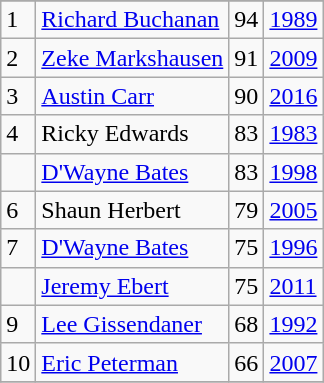<table class="wikitable">
<tr>
</tr>
<tr>
<td>1</td>
<td><a href='#'>Richard Buchanan</a></td>
<td>94</td>
<td><a href='#'>1989</a></td>
</tr>
<tr>
<td>2</td>
<td><a href='#'>Zeke Markshausen</a></td>
<td>91</td>
<td><a href='#'>2009</a></td>
</tr>
<tr>
<td>3</td>
<td><a href='#'>Austin Carr</a></td>
<td>90</td>
<td><a href='#'>2016</a></td>
</tr>
<tr>
<td>4</td>
<td>Ricky Edwards</td>
<td>83</td>
<td><a href='#'>1983</a></td>
</tr>
<tr>
<td></td>
<td><a href='#'>D'Wayne Bates</a></td>
<td>83</td>
<td><a href='#'>1998</a></td>
</tr>
<tr>
<td>6</td>
<td>Shaun Herbert</td>
<td>79</td>
<td><a href='#'>2005</a></td>
</tr>
<tr>
<td>7</td>
<td><a href='#'>D'Wayne Bates</a></td>
<td>75</td>
<td><a href='#'>1996</a></td>
</tr>
<tr>
<td></td>
<td><a href='#'>Jeremy Ebert</a></td>
<td>75</td>
<td><a href='#'>2011</a></td>
</tr>
<tr>
<td>9</td>
<td><a href='#'>Lee Gissendaner</a></td>
<td>68</td>
<td><a href='#'>1992</a></td>
</tr>
<tr>
<td>10</td>
<td><a href='#'>Eric Peterman</a></td>
<td>66</td>
<td><a href='#'>2007</a></td>
</tr>
<tr>
</tr>
</table>
